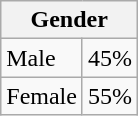<table class="wikitable">
<tr>
<th colspan="2">Gender</th>
</tr>
<tr>
<td>Male</td>
<td>45%</td>
</tr>
<tr>
<td>Female</td>
<td>55%</td>
</tr>
</table>
